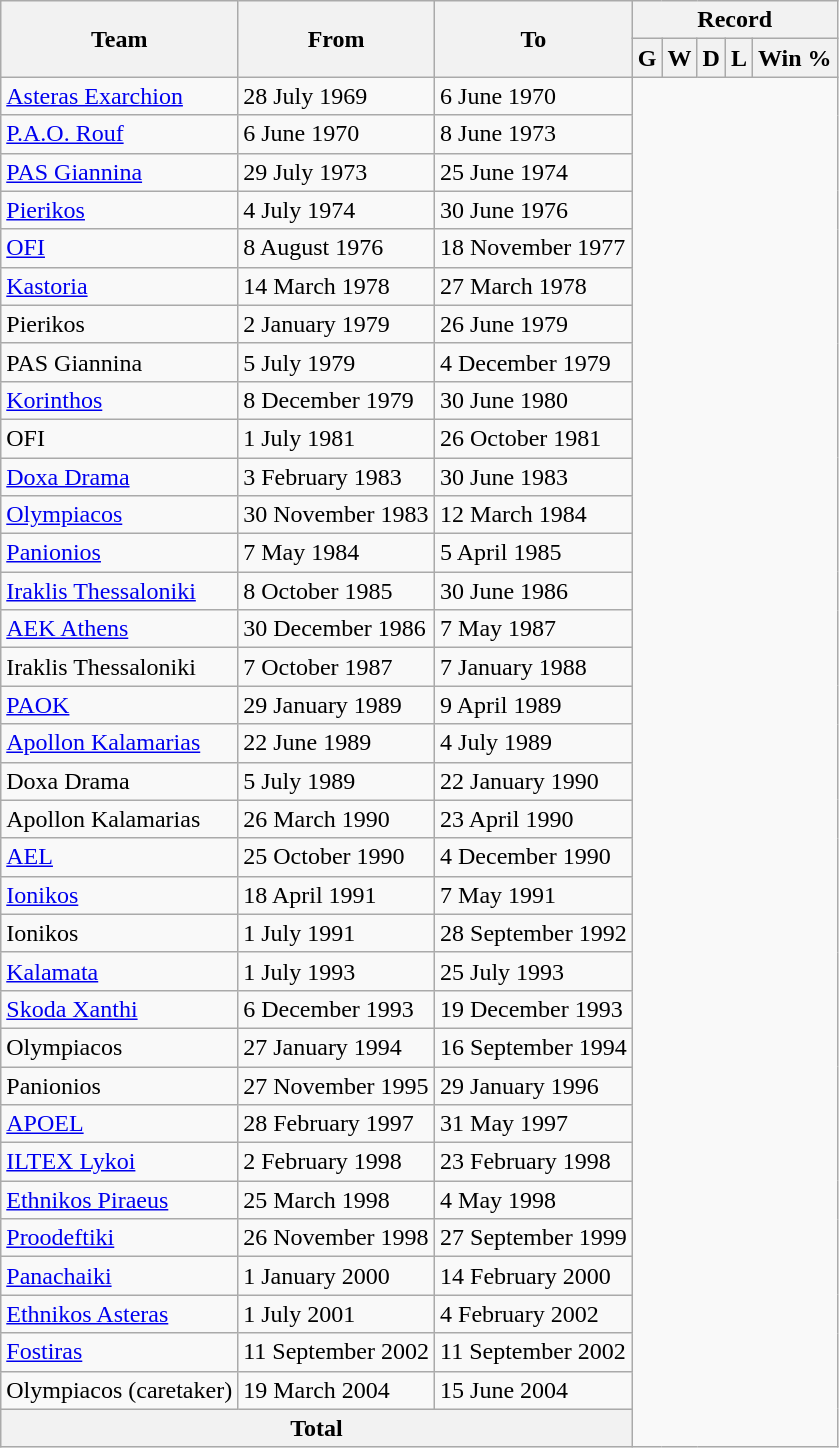<table class="wikitable" style="text-align: center">
<tr>
<th rowspan="2">Team</th>
<th rowspan="2">From</th>
<th rowspan="2">To</th>
<th colspan="5">Record</th>
</tr>
<tr>
<th>G</th>
<th>W</th>
<th>D</th>
<th>L</th>
<th>Win %</th>
</tr>
<tr>
<td align=left><a href='#'>Asteras Exarchion</a></td>
<td align=left>28 July 1969</td>
<td align=left>6 June 1970<br></td>
</tr>
<tr>
<td align=left><a href='#'>P.A.O. Rouf</a></td>
<td align=left>6 June 1970</td>
<td align=left>8 June 1973<br></td>
</tr>
<tr>
<td align=left><a href='#'>PAS Giannina</a></td>
<td align=left>29 July 1973</td>
<td align=left>25 June 1974<br></td>
</tr>
<tr>
<td align=left><a href='#'>Pierikos</a></td>
<td align=left>4 July 1974</td>
<td align=left>30 June 1976<br></td>
</tr>
<tr>
<td align=left><a href='#'>OFI</a></td>
<td align=left>8 August 1976</td>
<td align=left>18 November 1977<br></td>
</tr>
<tr>
<td align=left><a href='#'>Kastoria</a></td>
<td align=left>14 Μarch 1978</td>
<td align=left>27 March 1978<br></td>
</tr>
<tr>
<td align=left>Pierikos</td>
<td align=left>2 January 1979</td>
<td align=left>26 June 1979<br></td>
</tr>
<tr>
<td align=left>PAS Giannina</td>
<td align=left>5 July 1979</td>
<td align=left>4 December 1979<br></td>
</tr>
<tr>
<td align=left><a href='#'>Korinthos</a></td>
<td align=left>8 December 1979</td>
<td align=left>30 June 1980<br></td>
</tr>
<tr>
<td align=left>OFI</td>
<td align=left>1 July 1981</td>
<td align=left>26 October 1981<br></td>
</tr>
<tr>
<td align=left><a href='#'>Doxa Drama</a></td>
<td align=left>3 February 1983</td>
<td align=left>30 June 1983<br></td>
</tr>
<tr>
<td align=left><a href='#'>Olympiacos</a></td>
<td align=left>30 November 1983</td>
<td align=left>12 March 1984<br></td>
</tr>
<tr>
<td align=left><a href='#'>Panionios</a></td>
<td align=left>7 May 1984</td>
<td align=left>5 April 1985<br></td>
</tr>
<tr>
<td align=left><a href='#'>Iraklis Thessaloniki</a></td>
<td align=left>8 October 1985</td>
<td align=left>30 June 1986<br></td>
</tr>
<tr>
<td align=left><a href='#'>AEK Athens</a></td>
<td align=left>30 December 1986</td>
<td align=left>7 May 1987<br></td>
</tr>
<tr>
<td align=left>Iraklis Thessaloniki</td>
<td align=left>7 October 1987</td>
<td align=left>7 January 1988<br></td>
</tr>
<tr>
<td align=left><a href='#'>PAOK</a></td>
<td align=left>29 January 1989</td>
<td align=left>9 April 1989<br></td>
</tr>
<tr>
<td align=left><a href='#'>Apollon Kalamarias</a></td>
<td align=left>22 June 1989</td>
<td align=left>4 July 1989<br></td>
</tr>
<tr>
<td align=left>Doxa Drama</td>
<td align=left>5 July 1989</td>
<td align=left>22 January 1990<br></td>
</tr>
<tr>
<td align=left>Apollon Kalamarias</td>
<td align=left>26 March 1990</td>
<td align=left>23 April 1990<br></td>
</tr>
<tr>
<td align=left><a href='#'>AEL</a></td>
<td align=left>25 October 1990</td>
<td align=left>4 December 1990<br></td>
</tr>
<tr>
<td align=left><a href='#'>Ionikos</a></td>
<td align=left>18 April 1991</td>
<td align=left>7 May 1991<br></td>
</tr>
<tr>
<td align=left>Ionikos</td>
<td align=left>1 July 1991</td>
<td align=left>28 September 1992<br></td>
</tr>
<tr>
<td align=left><a href='#'>Kalamata</a></td>
<td align=left>1 July 1993</td>
<td align=left>25 July 1993<br></td>
</tr>
<tr>
<td align=left><a href='#'>Skoda Xanthi</a></td>
<td align=left>6 December 1993</td>
<td align=left>19 December 1993<br></td>
</tr>
<tr>
<td align=left>Olympiacos</td>
<td align=left>27 January 1994</td>
<td align=left>16 September 1994<br></td>
</tr>
<tr>
<td align=left>Panionios</td>
<td align=left>27 November 1995</td>
<td align=left>29 January 1996<br></td>
</tr>
<tr>
<td align=left><a href='#'>APOEL</a></td>
<td align=left>28 February 1997</td>
<td align=left>31 May 1997<br></td>
</tr>
<tr>
<td align=left><a href='#'>ILTEX Lykoi</a></td>
<td align=left>2 February 1998</td>
<td align=left>23 February 1998<br></td>
</tr>
<tr>
<td align=left><a href='#'>Ethnikos Piraeus</a></td>
<td align=left>25 March 1998</td>
<td align=left>4 May 1998<br></td>
</tr>
<tr>
<td align=left><a href='#'>Proodeftiki</a></td>
<td align=left>26 November 1998</td>
<td align=left>27 September 1999<br></td>
</tr>
<tr>
<td align=left><a href='#'>Panachaiki</a></td>
<td align=left>1 January 2000</td>
<td align=left>14 February 2000<br></td>
</tr>
<tr>
<td align=left><a href='#'>Ethnikos Asteras</a></td>
<td align=left>1 July 2001</td>
<td align=left>4 February 2002<br></td>
</tr>
<tr>
<td align=left><a href='#'>Fostiras</a></td>
<td align=left>11 September 2002</td>
<td align=left>11 September 2002<br></td>
</tr>
<tr>
<td align=left>Olympiacos (caretaker)</td>
<td align=left>19 March 2004</td>
<td align=left>15 June 2004<br></td>
</tr>
<tr>
<th colspan=3>Total<br></th>
</tr>
</table>
